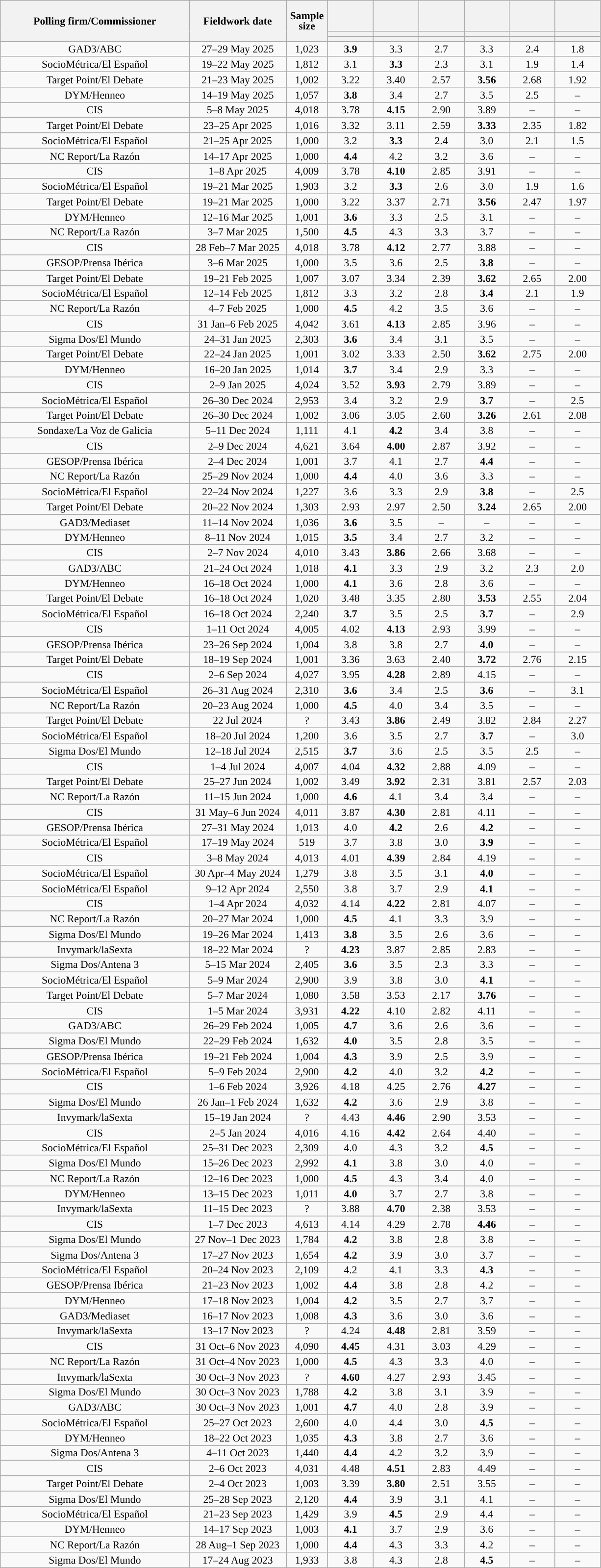<table class="wikitable collapsible collapsed" style="text-align:center; font-size:90%; line-height:14px;">
<tr style="height:42px;">
<th style="width:250px;" rowspan="3">Polling firm/Commissioner</th>
<th style="width:125px;" rowspan="3">Fieldwork date</th>
<th style="width:50px;" rowspan="3">Sample size</th>
<th style="width:55px;"></th>
<th style="width:55px;"></th>
<th style="width:55px;"></th>
<th style="width:55px;"></th>
<th style="width:55px;"></th>
<th style="width:55px;"></th>
</tr>
<tr>
<th style="color:inherit;background:"></th>
<th style="color:inherit;background:"></th>
<th style="color:inherit;background:"></th>
<th style="color:inherit;background:"></th>
<th style="color:inherit;background:"></th>
<th style="color:inherit;background:"></th>
</tr>
<tr>
<th></th>
<th></th>
<th></th>
<th></th>
<th></th>
<th></th>
</tr>
<tr>
<td>GAD3/ABC</td>
<td>27–29 May 2025</td>
<td>1,023</td>
<td><strong>3.9</strong></td>
<td>3.3</td>
<td>2.7</td>
<td>3.3</td>
<td>2.4</td>
<td>1.8</td>
</tr>
<tr>
<td>SocioMétrica/El Español</td>
<td>19–22 May 2025</td>
<td>1,812</td>
<td>3.1</td>
<td><strong>3.3</strong></td>
<td>2.3</td>
<td>3.1</td>
<td>1.9</td>
<td>1.4</td>
</tr>
<tr>
<td>Target Point/El Debate</td>
<td>21–23 May 2025</td>
<td>1,002</td>
<td>3.22</td>
<td>3.40</td>
<td>2.57</td>
<td><strong>3.56</strong></td>
<td>2.68</td>
<td>1.92</td>
</tr>
<tr>
<td>DYM/Henneo</td>
<td>14–19 May 2025</td>
<td>1,057</td>
<td><strong>3.8</strong></td>
<td>3.4</td>
<td>2.7</td>
<td>3.5</td>
<td>2.5</td>
<td>–</td>
</tr>
<tr>
<td>CIS</td>
<td>5–8 May 2025</td>
<td>4,018</td>
<td>3.78</td>
<td><strong>4.15</strong></td>
<td>2.90</td>
<td>3.89</td>
<td>–</td>
<td>–</td>
</tr>
<tr>
<td>Target Point/El Debate</td>
<td>23–25 Apr 2025</td>
<td>1,016</td>
<td>3.32</td>
<td>3.11</td>
<td>2.59</td>
<td><strong>3.33</strong></td>
<td>2.35</td>
<td>1.82</td>
</tr>
<tr>
<td>SocioMétrica/El Español</td>
<td>21–25 Apr 2025</td>
<td>1,000</td>
<td>3.2</td>
<td><strong>3.3</strong></td>
<td>2.4</td>
<td>3.0</td>
<td>2.1</td>
<td>1.5</td>
</tr>
<tr>
<td>NC Report/La Razón</td>
<td>14–17 Apr 2025</td>
<td>1,000</td>
<td><strong>4.4</strong></td>
<td>4.2</td>
<td>3.2</td>
<td>3.6</td>
<td>–</td>
<td>–</td>
</tr>
<tr>
<td>CIS</td>
<td>1–8 Apr 2025</td>
<td>4,009</td>
<td>3.78</td>
<td><strong>4.10</strong></td>
<td>2.85</td>
<td>3.91</td>
<td>–</td>
<td>–</td>
</tr>
<tr>
<td>SocioMétrica/El Español</td>
<td>19–21 Mar 2025</td>
<td>1,903</td>
<td>3.2</td>
<td><strong>3.3</strong></td>
<td>2.6</td>
<td>3.0</td>
<td>1.9</td>
<td>1.6</td>
</tr>
<tr>
<td>Target Point/El Debate</td>
<td>19–21 Mar 2025</td>
<td>1,000</td>
<td>3.22</td>
<td>3.37</td>
<td>2.71</td>
<td><strong>3.56</strong></td>
<td>2.47</td>
<td>1.97</td>
</tr>
<tr>
<td>DYM/Henneo</td>
<td>12–16 Mar 2025</td>
<td>1,001</td>
<td><strong>3.6</strong></td>
<td>3.3</td>
<td>2.5</td>
<td>3.1</td>
<td>–</td>
<td>–</td>
</tr>
<tr>
<td>NC Report/La Razón</td>
<td>3–7 Mar 2025</td>
<td>1,500</td>
<td><strong>4.5</strong></td>
<td>4.3</td>
<td>3.3</td>
<td>3.7</td>
<td>–</td>
<td>–</td>
</tr>
<tr>
<td>CIS</td>
<td>28 Feb–7 Mar 2025</td>
<td>4,018</td>
<td>3.78</td>
<td><strong>4.12</strong></td>
<td>2.77</td>
<td>3.88</td>
<td>–</td>
<td>–</td>
</tr>
<tr>
<td>GESOP/Prensa Ibérica</td>
<td>3–6 Mar 2025</td>
<td>1,000</td>
<td>3.5</td>
<td>3.6</td>
<td>2.5</td>
<td><strong>3.8</strong></td>
<td>–</td>
<td>–</td>
</tr>
<tr>
<td>Target Point/El Debate</td>
<td>19–21 Feb 2025</td>
<td>1,007</td>
<td>3.07</td>
<td>3.34</td>
<td>2.39</td>
<td><strong>3.62</strong></td>
<td>2.65</td>
<td>2.00</td>
</tr>
<tr>
<td>SocioMétrica/El Español</td>
<td>12–14 Feb 2025</td>
<td>1,812</td>
<td>3.3</td>
<td>3.2</td>
<td>2.8</td>
<td><strong>3.4</strong></td>
<td>2.1</td>
<td>1.9</td>
</tr>
<tr>
<td>NC Report/La Razón</td>
<td>4–7 Feb 2025</td>
<td>1,000</td>
<td><strong>4.5</strong></td>
<td>4.2</td>
<td>3.5</td>
<td>3.6</td>
<td>–</td>
<td>–</td>
</tr>
<tr>
<td>CIS</td>
<td>31 Jan–6 Feb 2025</td>
<td>4,042</td>
<td>3.61</td>
<td><strong>4.13</strong></td>
<td>2.85</td>
<td>3.96</td>
<td>–</td>
<td>–</td>
</tr>
<tr>
<td>Sigma Dos/El Mundo</td>
<td>24–31 Jan 2025</td>
<td>2,303</td>
<td><strong>3.6</strong></td>
<td>3.4</td>
<td>3.1</td>
<td>3.5</td>
<td>–</td>
<td>–</td>
</tr>
<tr>
<td>Target Point/El Debate</td>
<td>22–24 Jan 2025</td>
<td>1,001</td>
<td>3.02</td>
<td>3.33</td>
<td>2.50</td>
<td><strong>3.62</strong></td>
<td>2.75</td>
<td>2.00</td>
</tr>
<tr>
<td>DYM/Henneo</td>
<td>16–20 Jan 2025</td>
<td>1,014</td>
<td><strong>3.7</strong></td>
<td>3.4</td>
<td>2.9</td>
<td>3.3</td>
<td>–</td>
<td>–</td>
</tr>
<tr>
<td>CIS</td>
<td>2–9 Jan 2025</td>
<td>4,024</td>
<td>3.52</td>
<td><strong>3.93</strong></td>
<td>2.79</td>
<td>3.89</td>
<td>–</td>
<td>–</td>
</tr>
<tr>
<td>SocioMétrica/El Español</td>
<td>26–30 Dec 2024</td>
<td>2,953</td>
<td>3.4</td>
<td>3.2</td>
<td>2.9</td>
<td><strong>3.7</strong></td>
<td>–</td>
<td>2.5</td>
</tr>
<tr>
<td>Target Point/El Debate</td>
<td>26–30 Dec 2024</td>
<td>1,002</td>
<td>3.06</td>
<td>3.05</td>
<td>2.60</td>
<td><strong>3.26</strong></td>
<td>2.61</td>
<td>2.08</td>
</tr>
<tr>
<td>Sondaxe/La Voz de Galicia</td>
<td>5–11 Dec 2024</td>
<td>1,111</td>
<td>4.1</td>
<td><strong>4.2</strong></td>
<td>3.4</td>
<td>3.8</td>
<td>–</td>
<td>–</td>
</tr>
<tr>
<td>CIS</td>
<td>2–9 Dec 2024</td>
<td>4,621</td>
<td>3.64</td>
<td><strong>4.00</strong></td>
<td>2.87</td>
<td>3.92</td>
<td>–</td>
<td>–</td>
</tr>
<tr>
<td>GESOP/Prensa Ibérica</td>
<td>2–4 Dec 2024</td>
<td>1,001</td>
<td>3.7</td>
<td>4.1</td>
<td>2.7</td>
<td><strong>4.4</strong></td>
<td>–</td>
<td>–</td>
</tr>
<tr>
<td>NC Report/La Razón</td>
<td>25–29 Nov 2024</td>
<td>1,000</td>
<td><strong>4.4</strong></td>
<td>4.0</td>
<td>3.6</td>
<td>3.3</td>
<td>–</td>
<td>–</td>
</tr>
<tr>
<td>SocioMétrica/El Español</td>
<td>22–24 Nov 2024</td>
<td>1,227</td>
<td>3.6</td>
<td>3.3</td>
<td>2.9</td>
<td><strong>3.8</strong></td>
<td>–</td>
<td>2.5</td>
</tr>
<tr>
<td>Target Point/El Debate</td>
<td>20–22 Nov 2024</td>
<td>1,303</td>
<td>2.93</td>
<td>2.97</td>
<td>2.50</td>
<td><strong>3.24</strong></td>
<td>2.65</td>
<td>2.00</td>
</tr>
<tr>
<td>GAD3/Mediaset</td>
<td>11–14 Nov 2024</td>
<td>1,036</td>
<td><strong>3.6</strong></td>
<td>3.5</td>
<td>–</td>
<td>–</td>
<td>–</td>
<td>–</td>
</tr>
<tr>
<td>DYM/Henneo</td>
<td>8–11 Nov 2024</td>
<td>1,015</td>
<td><strong>3.5</strong></td>
<td>3.4</td>
<td>2.7</td>
<td>3.2</td>
<td>–</td>
<td>–</td>
</tr>
<tr>
<td>CIS</td>
<td>2–7 Nov 2024</td>
<td>4,010</td>
<td>3.43</td>
<td><strong>3.86</strong></td>
<td>2.66</td>
<td>3.68</td>
<td>–</td>
<td>–</td>
</tr>
<tr>
<td>GAD3/ABC</td>
<td>21–24 Oct 2024</td>
<td>1,018</td>
<td><strong>4.1</strong></td>
<td>3.3</td>
<td>2.9</td>
<td>3.2</td>
<td>2.3</td>
<td>2.0</td>
</tr>
<tr>
<td>DYM/Henneo</td>
<td>16–18 Oct 2024</td>
<td>1,000</td>
<td><strong>4.1</strong></td>
<td>3.6</td>
<td>2.8</td>
<td>3.6</td>
<td>–</td>
<td>–</td>
</tr>
<tr>
<td>Target Point/El Debate</td>
<td>16–18 Oct 2024</td>
<td>1,020</td>
<td>3.48</td>
<td>3.35</td>
<td>2.80</td>
<td><strong>3.53</strong></td>
<td>2.55</td>
<td>2.04</td>
</tr>
<tr>
<td>SocioMétrica/El Español</td>
<td>16–18 Oct 2024</td>
<td>2,240</td>
<td><strong>3.7</strong></td>
<td>3.5</td>
<td>2.5</td>
<td><strong>3.7</strong></td>
<td>–</td>
<td>2.9</td>
</tr>
<tr>
<td>CIS</td>
<td>1–11 Oct 2024</td>
<td>4,005</td>
<td>4.02</td>
<td><strong>4.13</strong></td>
<td>2.93</td>
<td>3.99</td>
<td>–</td>
<td>–</td>
</tr>
<tr>
<td>GESOP/Prensa Ibérica</td>
<td>23–26 Sep 2024</td>
<td>1,004</td>
<td>3.8</td>
<td>3.8</td>
<td>2.7</td>
<td><strong>4.0</strong></td>
<td>–</td>
<td>–</td>
</tr>
<tr>
<td>Target Point/El Debate</td>
<td>18–19 Sep 2024</td>
<td>1,001</td>
<td>3.36</td>
<td>3.63</td>
<td>2.40</td>
<td><strong>3.72</strong></td>
<td>2.76</td>
<td>2.15</td>
</tr>
<tr>
<td>CIS</td>
<td>2–6 Sep 2024</td>
<td>4,027</td>
<td>3.95</td>
<td><strong>4.28</strong></td>
<td>2.89</td>
<td>4.15</td>
<td>–</td>
<td>–</td>
</tr>
<tr>
<td>SocioMétrica/El Español</td>
<td>26–31 Aug 2024</td>
<td>2,310</td>
<td><strong>3.6</strong></td>
<td>3.4</td>
<td>2.5</td>
<td><strong>3.6</strong></td>
<td>–</td>
<td>3.1</td>
</tr>
<tr>
<td>NC Report/La Razón</td>
<td>20–23 Aug 2024</td>
<td>1,000</td>
<td><strong>4.5</strong></td>
<td>4.0</td>
<td>3.4</td>
<td>3.5</td>
<td>–</td>
<td>–</td>
</tr>
<tr>
<td>Target Point/El Debate</td>
<td>22 Jul 2024</td>
<td>?</td>
<td>3.43</td>
<td><strong>3.86</strong></td>
<td>2.49</td>
<td>3.82</td>
<td>2.84</td>
<td>2.27</td>
</tr>
<tr>
<td>SocioMétrica/El Español</td>
<td>18–20 Jul 2024</td>
<td>1,200</td>
<td>3.6</td>
<td>3.5</td>
<td>2.7</td>
<td><strong>3.7</strong></td>
<td>–</td>
<td>3.0</td>
</tr>
<tr>
<td>Sigma Dos/El Mundo</td>
<td>12–18 Jul 2024</td>
<td>2,515</td>
<td><strong>3.7</strong></td>
<td>3.6</td>
<td>2.5</td>
<td>3.5</td>
<td>2.5</td>
<td>–</td>
</tr>
<tr>
<td>CIS</td>
<td>1–4 Jul 2024</td>
<td>4,007</td>
<td>4.04</td>
<td><strong>4.32</strong></td>
<td>2.88</td>
<td>4.09</td>
<td>–</td>
<td>–</td>
</tr>
<tr>
<td>Target Point/El Debate</td>
<td>25–27 Jun 2024</td>
<td>1,002</td>
<td>3.49</td>
<td><strong>3.92</strong></td>
<td>2.31</td>
<td>3.81</td>
<td>2.57</td>
<td>2.03</td>
</tr>
<tr>
<td>NC Report/La Razón</td>
<td>11–15 Jun 2024</td>
<td>1,000</td>
<td><strong>4.6</strong></td>
<td>4.1</td>
<td>3.4</td>
<td>3.4</td>
<td>–</td>
<td>–</td>
</tr>
<tr>
<td>CIS</td>
<td>31 May–6 Jun 2024</td>
<td>4,011</td>
<td>3.87</td>
<td><strong>4.30</strong></td>
<td>2.81</td>
<td>4.11</td>
<td>–</td>
<td>–</td>
</tr>
<tr>
<td>GESOP/Prensa Ibérica</td>
<td>27–31 May 2024</td>
<td>1,013</td>
<td>4.0</td>
<td><strong>4.2</strong></td>
<td>2.6</td>
<td><strong>4.2</strong></td>
<td>–</td>
<td>–</td>
</tr>
<tr>
<td>SocioMétrica/El Español</td>
<td>17–19 May 2024</td>
<td>519</td>
<td>3.7</td>
<td>3.8</td>
<td>3.0</td>
<td><strong>3.9</strong></td>
<td>–</td>
<td>–</td>
</tr>
<tr>
<td>CIS</td>
<td>3–8 May 2024</td>
<td>4,013</td>
<td>4.01</td>
<td><strong>4.39</strong></td>
<td>2.84</td>
<td>4.19</td>
<td>–</td>
<td>–</td>
</tr>
<tr>
<td>SocioMétrica/El Español</td>
<td>30 Apr–4 May 2024</td>
<td>1,279</td>
<td>3.8</td>
<td>3.5</td>
<td>3.1</td>
<td><strong>4.0</strong></td>
<td>–</td>
<td>–</td>
</tr>
<tr>
<td>SocioMétrica/El Español</td>
<td>9–12 Apr 2024</td>
<td>2,550</td>
<td>3.8</td>
<td>3.7</td>
<td>2.9</td>
<td><strong>4.1</strong></td>
<td>–</td>
<td>–</td>
</tr>
<tr>
<td>CIS</td>
<td>1–4 Apr 2024</td>
<td>4,032</td>
<td>4.14</td>
<td><strong>4.22</strong></td>
<td>2.81</td>
<td>4.07</td>
<td>–</td>
<td>–</td>
</tr>
<tr>
<td>NC Report/La Razón</td>
<td>20–27 Mar 2024</td>
<td>1,000</td>
<td><strong>4.5</strong></td>
<td>4.1</td>
<td>3.3</td>
<td>3.9</td>
<td>–</td>
<td>–</td>
</tr>
<tr>
<td>Sigma Dos/El Mundo</td>
<td>19–26 Mar 2024</td>
<td>1,413</td>
<td><strong>3.8</strong></td>
<td>3.5</td>
<td>2.6</td>
<td>3.6</td>
<td>–</td>
<td>–</td>
</tr>
<tr>
<td>Invymark/laSexta</td>
<td>18–22 Mar 2024</td>
<td>?</td>
<td><strong>4.23</strong></td>
<td>3.87</td>
<td>2.85</td>
<td>2.83</td>
<td>–</td>
<td>–</td>
</tr>
<tr>
<td>Sigma Dos/Antena 3</td>
<td>5–15 Mar 2024</td>
<td>2,405</td>
<td><strong>3.6</strong></td>
<td>3.5</td>
<td>2.3</td>
<td>3.3</td>
<td>–</td>
<td>–</td>
</tr>
<tr>
<td>SocioMétrica/El Español</td>
<td>5–9 Mar 2024</td>
<td>2,900</td>
<td>3.9</td>
<td>3.8</td>
<td>3.0</td>
<td><strong>4.1</strong></td>
<td>–</td>
<td>–</td>
</tr>
<tr>
<td>Target Point/El Debate</td>
<td>5–7 Mar 2024</td>
<td>1,080</td>
<td>3.58</td>
<td>3.53</td>
<td>2.17</td>
<td><strong>3.76</strong></td>
<td>–</td>
<td>–</td>
</tr>
<tr>
<td>CIS</td>
<td>1–5 Mar 2024</td>
<td>3,931</td>
<td><strong>4.22</strong></td>
<td>4.10</td>
<td>2.82</td>
<td>4.11</td>
<td>–</td>
<td>–</td>
</tr>
<tr>
<td>GAD3/ABC</td>
<td>26–29 Feb 2024</td>
<td>1,005</td>
<td><strong>4.7</strong></td>
<td>3.6</td>
<td>2.6</td>
<td>3.6</td>
<td>–</td>
<td>–</td>
</tr>
<tr>
<td>Sigma Dos/El Mundo</td>
<td>22–29 Feb 2024</td>
<td>1,632</td>
<td><strong>4.0</strong></td>
<td>3.5</td>
<td>2.8</td>
<td>3.5</td>
<td>–</td>
<td>–</td>
</tr>
<tr>
<td>GESOP/Prensa Ibérica</td>
<td>19–21 Feb 2024</td>
<td>1,004</td>
<td><strong>4.3</strong></td>
<td>3.9</td>
<td>2.5</td>
<td>3.9</td>
<td>–</td>
<td>–</td>
</tr>
<tr>
<td>SocioMétrica/El Español</td>
<td>5–9 Feb 2024</td>
<td>2,900</td>
<td><strong>4.2</strong></td>
<td>4.0</td>
<td>3.2</td>
<td><strong>4.2</strong></td>
<td>–</td>
<td>–</td>
</tr>
<tr>
<td>CIS</td>
<td>1–6 Feb 2024</td>
<td>3,926</td>
<td>4.18</td>
<td>4.25</td>
<td>2.76</td>
<td><strong>4.27</strong></td>
<td>–</td>
<td>–</td>
</tr>
<tr>
<td>Sigma Dos/El Mundo</td>
<td>26 Jan–1 Feb 2024</td>
<td>1,632</td>
<td><strong>4.2</strong></td>
<td>3.6</td>
<td>2.9</td>
<td>3.8</td>
<td>–</td>
<td>–</td>
</tr>
<tr>
<td>Invymark/laSexta</td>
<td>15–19 Jan 2024</td>
<td>?</td>
<td>4.43</td>
<td><strong>4.46</strong></td>
<td>2.90</td>
<td>3.53</td>
<td>–</td>
<td>–</td>
</tr>
<tr>
<td>CIS</td>
<td>2–5 Jan 2024</td>
<td>4,016</td>
<td>4.16</td>
<td><strong>4.42</strong></td>
<td>2.64</td>
<td>4.40</td>
<td>–</td>
<td>–</td>
</tr>
<tr>
<td>SocioMétrica/El Español</td>
<td>25–31 Dec 2023</td>
<td>2,309</td>
<td>4.0</td>
<td>4.3</td>
<td>3.2</td>
<td><strong>4.5</strong></td>
<td>–</td>
<td>–</td>
</tr>
<tr>
<td>Sigma Dos/El Mundo</td>
<td>15–26 Dec 2023</td>
<td>2,992</td>
<td><strong>4.1</strong></td>
<td>3.8</td>
<td>3.0</td>
<td>4.0</td>
<td>–</td>
<td>–</td>
</tr>
<tr>
<td>NC Report/La Razón</td>
<td>12–16 Dec 2023</td>
<td>1,000</td>
<td><strong>4.5</strong></td>
<td>4.3</td>
<td>3.4</td>
<td>4.0</td>
<td>–</td>
<td>–</td>
</tr>
<tr>
<td>DYM/Henneo</td>
<td>13–15 Dec 2023</td>
<td>1,011</td>
<td><strong>4.0</strong></td>
<td>3.7</td>
<td>2.7</td>
<td>3.8</td>
<td>–</td>
<td>–</td>
</tr>
<tr>
<td>Invymark/laSexta</td>
<td>11–15 Dec 2023</td>
<td>?</td>
<td>3.88</td>
<td><strong>4.70</strong></td>
<td>2.38</td>
<td>3.53</td>
<td>–</td>
<td>–</td>
</tr>
<tr>
<td>CIS</td>
<td>1–7 Dec 2023</td>
<td>4,613</td>
<td>4.14</td>
<td>4.29</td>
<td>2.78</td>
<td><strong>4.46</strong></td>
<td>–</td>
<td>–</td>
</tr>
<tr>
<td>Sigma Dos/El Mundo</td>
<td>27 Nov–1 Dec 2023</td>
<td>1,784</td>
<td><strong>4.2</strong></td>
<td>3.8</td>
<td>2.8</td>
<td>3.8</td>
<td>–</td>
<td>–</td>
</tr>
<tr>
<td>Sigma Dos/Antena 3</td>
<td>17–27 Nov 2023</td>
<td>1,654</td>
<td><strong>4.2</strong></td>
<td>3.9</td>
<td>3.0</td>
<td>3.7</td>
<td>–</td>
<td>–</td>
</tr>
<tr>
<td>SocioMétrica/El Español</td>
<td>20–24 Nov 2023</td>
<td>2,109</td>
<td>4.2</td>
<td>4.1</td>
<td>3.3</td>
<td><strong>4.3</strong></td>
<td>–</td>
<td>–</td>
</tr>
<tr>
<td>GESOP/Prensa Ibérica</td>
<td>21–23 Nov 2023</td>
<td>1,002</td>
<td><strong>4.4</strong></td>
<td>3.8</td>
<td>2.8</td>
<td>4.2</td>
<td>–</td>
<td>–</td>
</tr>
<tr>
<td>DYM/Henneo</td>
<td>17–18 Nov 2023</td>
<td>1,004</td>
<td><strong>4.2</strong></td>
<td>3.5</td>
<td>2.7</td>
<td>3.7</td>
<td>–</td>
<td>–</td>
</tr>
<tr>
<td>GAD3/Mediaset</td>
<td>16–17 Nov 2023</td>
<td>1,008</td>
<td><strong>4.3</strong></td>
<td>3.6</td>
<td>3.0</td>
<td>3.6</td>
<td>–</td>
<td>–</td>
</tr>
<tr>
<td>Invymark/laSexta</td>
<td>13–17 Nov 2023</td>
<td>?</td>
<td>4.24</td>
<td><strong>4.48</strong></td>
<td>2.81</td>
<td>3.59</td>
<td>–</td>
<td>–</td>
</tr>
<tr>
<td>CIS</td>
<td>31 Oct–6 Nov 2023</td>
<td>4,090</td>
<td><strong>4.45</strong></td>
<td>4.31</td>
<td>3.03</td>
<td>4.29</td>
<td>–</td>
<td>–</td>
</tr>
<tr>
<td>NC Report/La Razón</td>
<td>31 Oct–4 Nov 2023</td>
<td>1,000</td>
<td><strong>4.5</strong></td>
<td>4.3</td>
<td>3.3</td>
<td>4.0</td>
<td>–</td>
<td>–</td>
</tr>
<tr>
<td>Invymark/laSexta</td>
<td>30 Oct–3 Nov 2023</td>
<td>?</td>
<td><strong>4.60</strong></td>
<td>4.27</td>
<td>2.93</td>
<td>3.45</td>
<td>–</td>
<td>–</td>
</tr>
<tr>
<td>Sigma Dos/El Mundo</td>
<td>30 Oct–3 Nov 2023</td>
<td>1,788</td>
<td><strong>4.2</strong></td>
<td>3.8</td>
<td>3.1</td>
<td>3.9</td>
<td>–</td>
<td>–</td>
</tr>
<tr>
<td>GAD3/ABC</td>
<td>30 Oct–3 Nov 2023</td>
<td>1,001</td>
<td><strong>4.7</strong></td>
<td>4.0</td>
<td>2.8</td>
<td>3.9</td>
<td>–</td>
<td>–</td>
</tr>
<tr>
<td>SocioMétrica/El Español</td>
<td>25–27 Oct 2023</td>
<td>2,600</td>
<td>4.0</td>
<td>4.4</td>
<td>3.0</td>
<td><strong>4.5</strong></td>
<td>–</td>
<td>–</td>
</tr>
<tr>
<td>DYM/Henneo</td>
<td>18–22 Oct 2023</td>
<td>1,035</td>
<td><strong>4.3</strong></td>
<td>3.8</td>
<td>2.7</td>
<td>3.6</td>
<td>–</td>
<td>–</td>
</tr>
<tr>
<td>Sigma Dos/Antena 3</td>
<td>4–11 Oct 2023</td>
<td>1,440</td>
<td><strong>4.4</strong></td>
<td>4.2</td>
<td>3.2</td>
<td>3.9</td>
<td>–</td>
<td>–</td>
</tr>
<tr>
<td>CIS</td>
<td>2–6 Oct 2023</td>
<td>4,031</td>
<td>4.48</td>
<td><strong>4.51</strong></td>
<td>2.83</td>
<td>4.49</td>
<td>–</td>
<td>–</td>
</tr>
<tr>
<td>Target Point/El Debate</td>
<td>2–4 Oct 2023</td>
<td>1,003</td>
<td>3.39</td>
<td><strong>3.80</strong></td>
<td>2.51</td>
<td>3.55</td>
<td>–</td>
<td>–</td>
</tr>
<tr>
<td>Sigma Dos/El Mundo</td>
<td>25–28 Sep 2023</td>
<td>2,120</td>
<td><strong>4.4</strong></td>
<td>3.9</td>
<td>3.1</td>
<td>4.1</td>
<td>–</td>
<td>–</td>
</tr>
<tr>
<td>SocioMétrica/El Español</td>
<td>21–23 Sep 2023</td>
<td>1,429</td>
<td>3.9</td>
<td><strong>4.5</strong></td>
<td>2.9</td>
<td>4.4</td>
<td>–</td>
<td>–</td>
</tr>
<tr>
<td>DYM/Henneo</td>
<td>14–17 Sep 2023</td>
<td>1,003</td>
<td><strong>4.1</strong></td>
<td>3.7</td>
<td>2.9</td>
<td>3.6</td>
<td>–</td>
<td>–</td>
</tr>
<tr>
<td>NC Report/La Razón</td>
<td>28 Aug–1 Sep 2023</td>
<td>1,000</td>
<td><strong>4.4</strong></td>
<td>4.3</td>
<td>3.3</td>
<td>4.2</td>
<td>–</td>
<td>–</td>
</tr>
<tr>
<td>Sigma Dos/El Mundo</td>
<td>17–24 Aug 2023</td>
<td>1,933</td>
<td>3.8</td>
<td>4.3</td>
<td>2.8</td>
<td><strong>4.5</strong></td>
<td>–</td>
<td>–</td>
</tr>
</table>
